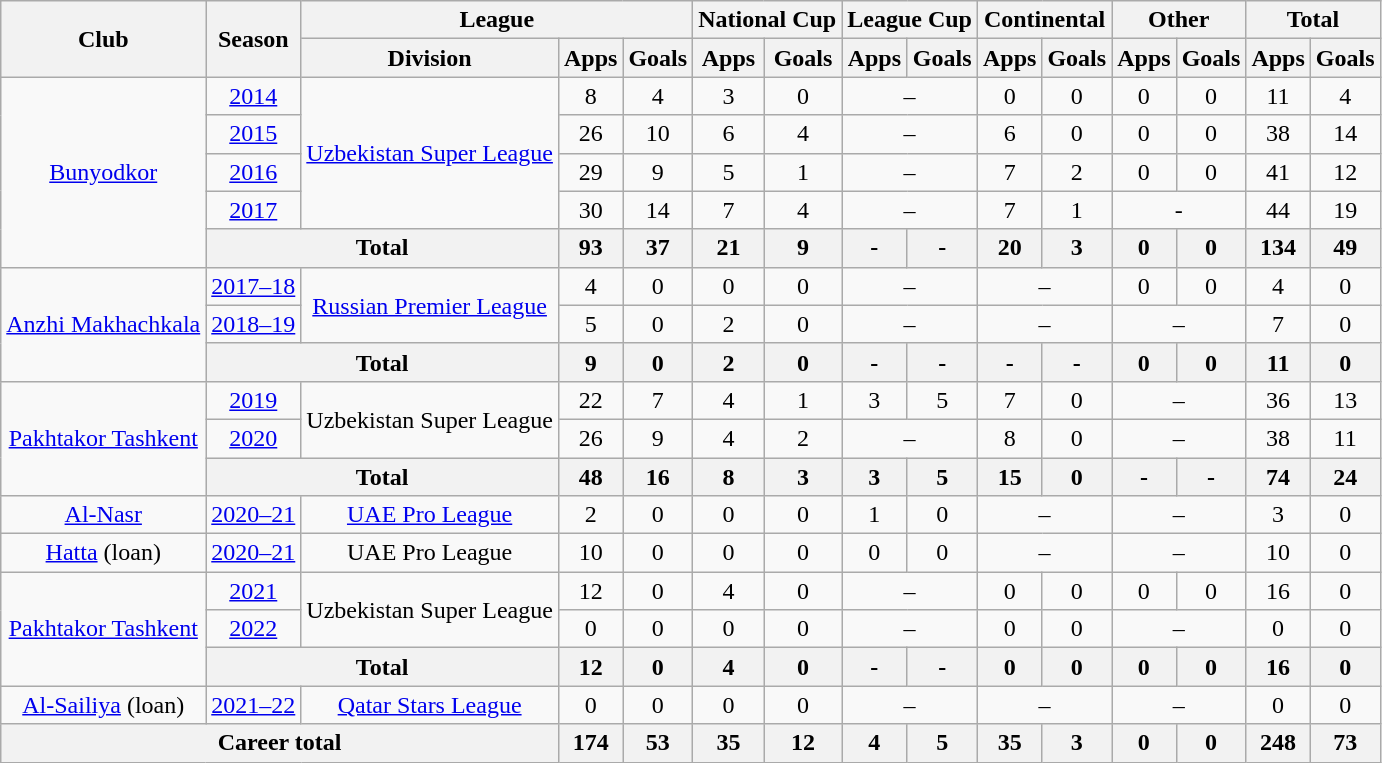<table class="wikitable" style="text-align: center;">
<tr>
<th rowspan="2">Club</th>
<th rowspan="2">Season</th>
<th colspan="3">League</th>
<th colspan="2">National Cup</th>
<th colspan="2">League Cup</th>
<th colspan="2">Continental</th>
<th colspan="2">Other</th>
<th colspan="2">Total</th>
</tr>
<tr>
<th>Division</th>
<th>Apps</th>
<th>Goals</th>
<th>Apps</th>
<th>Goals</th>
<th>Apps</th>
<th>Goals</th>
<th>Apps</th>
<th>Goals</th>
<th>Apps</th>
<th>Goals</th>
<th>Apps</th>
<th>Goals</th>
</tr>
<tr>
<td rowspan="5" valign="center"><a href='#'>Bunyodkor</a></td>
<td><a href='#'>2014</a></td>
<td rowspan="4" valign="center"><a href='#'>Uzbekistan Super League</a></td>
<td>8</td>
<td>4</td>
<td>3</td>
<td>0</td>
<td colspan="2">–</td>
<td>0</td>
<td>0</td>
<td>0</td>
<td>0</td>
<td>11</td>
<td>4</td>
</tr>
<tr>
<td><a href='#'>2015</a></td>
<td>26</td>
<td>10</td>
<td>6</td>
<td>4</td>
<td colspan="2">–</td>
<td>6</td>
<td>0</td>
<td>0</td>
<td>0</td>
<td>38</td>
<td>14</td>
</tr>
<tr>
<td><a href='#'>2016</a></td>
<td>29</td>
<td>9</td>
<td>5</td>
<td>1</td>
<td colspan="2">–</td>
<td>7</td>
<td>2</td>
<td>0</td>
<td>0</td>
<td>41</td>
<td>12</td>
</tr>
<tr>
<td><a href='#'>2017</a></td>
<td>30</td>
<td>14</td>
<td>7</td>
<td>4</td>
<td colspan="2">–</td>
<td>7</td>
<td>1</td>
<td colspan="2">-</td>
<td>44</td>
<td>19</td>
</tr>
<tr>
<th colspan="2">Total</th>
<th>93</th>
<th>37</th>
<th>21</th>
<th>9</th>
<th>-</th>
<th>-</th>
<th>20</th>
<th>3</th>
<th>0</th>
<th>0</th>
<th>134</th>
<th>49</th>
</tr>
<tr>
<td rowspan="3" valign="center"><a href='#'>Anzhi Makhachkala</a></td>
<td><a href='#'>2017–18</a></td>
<td rowspan="2" valign="center"><a href='#'>Russian Premier League</a></td>
<td>4</td>
<td>0</td>
<td>0</td>
<td>0</td>
<td colspan="2">–</td>
<td colspan="2">–</td>
<td>0</td>
<td>0</td>
<td>4</td>
<td>0</td>
</tr>
<tr>
<td><a href='#'>2018–19</a></td>
<td>5</td>
<td>0</td>
<td>2</td>
<td>0</td>
<td colspan="2">–</td>
<td colspan="2">–</td>
<td colspan="2">–</td>
<td>7</td>
<td>0</td>
</tr>
<tr>
<th colspan="2">Total</th>
<th>9</th>
<th>0</th>
<th>2</th>
<th>0</th>
<th>-</th>
<th>-</th>
<th>-</th>
<th>-</th>
<th>0</th>
<th>0</th>
<th>11</th>
<th>0</th>
</tr>
<tr>
<td rowspan="3" valign="center"><a href='#'>Pakhtakor Tashkent</a></td>
<td><a href='#'>2019</a></td>
<td rowspan="2" valign="center">Uzbekistan Super League</td>
<td>22</td>
<td>7</td>
<td>4</td>
<td>1</td>
<td>3</td>
<td>5</td>
<td>7</td>
<td>0</td>
<td colspan="2">–</td>
<td>36</td>
<td>13</td>
</tr>
<tr>
<td><a href='#'>2020</a></td>
<td>26</td>
<td>9</td>
<td>4</td>
<td>2</td>
<td colspan="2">–</td>
<td>8</td>
<td>0</td>
<td colspan="2">–</td>
<td>38</td>
<td>11</td>
</tr>
<tr>
<th colspan="2">Total</th>
<th>48</th>
<th>16</th>
<th>8</th>
<th>3</th>
<th>3</th>
<th>5</th>
<th>15</th>
<th>0</th>
<th>-</th>
<th>-</th>
<th>74</th>
<th>24</th>
</tr>
<tr>
<td rowspan="1" valign="center"><a href='#'>Al-Nasr</a></td>
<td><a href='#'>2020–21</a></td>
<td rowspan="1" valign="center"><a href='#'>UAE Pro League</a></td>
<td>2</td>
<td>0</td>
<td>0</td>
<td>0</td>
<td>1</td>
<td>0</td>
<td colspan="2">–</td>
<td colspan="2">–</td>
<td>3</td>
<td>0</td>
</tr>
<tr>
<td rowspan="1" valign="center"><a href='#'>Hatta</a> (loan)</td>
<td><a href='#'>2020–21</a></td>
<td rowspan="1" valign="center">UAE Pro League</td>
<td>10</td>
<td>0</td>
<td>0</td>
<td>0</td>
<td>0</td>
<td>0</td>
<td colspan="2">–</td>
<td colspan="2">–</td>
<td>10</td>
<td>0</td>
</tr>
<tr>
<td rowspan="3" valign="center"><a href='#'>Pakhtakor Tashkent</a></td>
<td><a href='#'>2021</a></td>
<td rowspan="2" valign="center">Uzbekistan Super League</td>
<td>12</td>
<td>0</td>
<td>4</td>
<td>0</td>
<td colspan="2">–</td>
<td>0</td>
<td>0</td>
<td>0</td>
<td>0</td>
<td>16</td>
<td>0</td>
</tr>
<tr>
<td><a href='#'>2022</a></td>
<td>0</td>
<td>0</td>
<td>0</td>
<td>0</td>
<td colspan="2">–</td>
<td>0</td>
<td>0</td>
<td colspan="2">–</td>
<td>0</td>
<td>0</td>
</tr>
<tr>
<th colspan="2">Total</th>
<th>12</th>
<th>0</th>
<th>4</th>
<th>0</th>
<th>-</th>
<th>-</th>
<th>0</th>
<th>0</th>
<th>0</th>
<th>0</th>
<th>16</th>
<th>0</th>
</tr>
<tr>
<td rowspan="1" valign="center"><a href='#'>Al-Sailiya</a> (loan)</td>
<td><a href='#'>2021–22</a></td>
<td rowspan="1" valign="center"><a href='#'>Qatar Stars League</a></td>
<td>0</td>
<td>0</td>
<td>0</td>
<td>0</td>
<td colspan="2">–</td>
<td colspan="2">–</td>
<td colspan="2">–</td>
<td>0</td>
<td>0</td>
</tr>
<tr>
<th colspan="3">Career total</th>
<th>174</th>
<th>53</th>
<th>35</th>
<th>12</th>
<th>4</th>
<th>5</th>
<th>35</th>
<th>3</th>
<th>0</th>
<th>0</th>
<th>248</th>
<th>73</th>
</tr>
</table>
